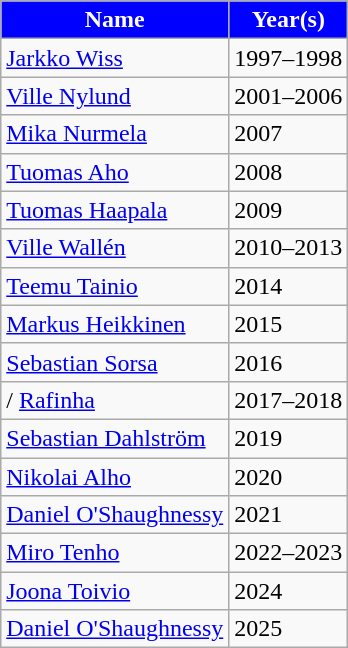<table class="wikitable">
<tr>
<th style="color:#FFFFFF; background:#0000FF;">Name</th>
<th style="color:#FFFFFF; background:#0000FF;">Year(s)</th>
</tr>
<tr>
<td> <a href='#'>Jarkko Wiss</a></td>
<td>1997–1998</td>
</tr>
<tr>
<td> <a href='#'>Ville Nylund</a></td>
<td>2001–2006</td>
</tr>
<tr>
<td> <a href='#'>Mika Nurmela</a></td>
<td>2007</td>
</tr>
<tr>
<td> <a href='#'>Tuomas Aho</a></td>
<td>2008</td>
</tr>
<tr>
<td> <a href='#'>Tuomas Haapala</a></td>
<td>2009</td>
</tr>
<tr>
<td> <a href='#'>Ville Wallén</a></td>
<td>2010–2013</td>
</tr>
<tr>
<td> <a href='#'>Teemu Tainio</a></td>
<td>2014</td>
</tr>
<tr>
<td> <a href='#'>Markus Heikkinen</a></td>
<td>2015</td>
</tr>
<tr>
<td> <a href='#'>Sebastian Sorsa</a></td>
<td>2016</td>
</tr>
<tr>
<td>/ <a href='#'>Rafinha</a></td>
<td>2017–2018</td>
</tr>
<tr>
<td> <a href='#'>Sebastian Dahlström</a></td>
<td>2019</td>
</tr>
<tr>
<td> <a href='#'>Nikolai Alho</a></td>
<td>2020</td>
</tr>
<tr>
<td> <a href='#'>Daniel O'Shaughnessy</a></td>
<td>2021</td>
</tr>
<tr>
<td> <a href='#'>Miro Tenho</a></td>
<td>2022–2023</td>
</tr>
<tr>
<td> <a href='#'>Joona Toivio</a></td>
<td>2024</td>
</tr>
<tr>
<td> <a href='#'>Daniel O'Shaughnessy</a></td>
<td>2025</td>
</tr>
</table>
